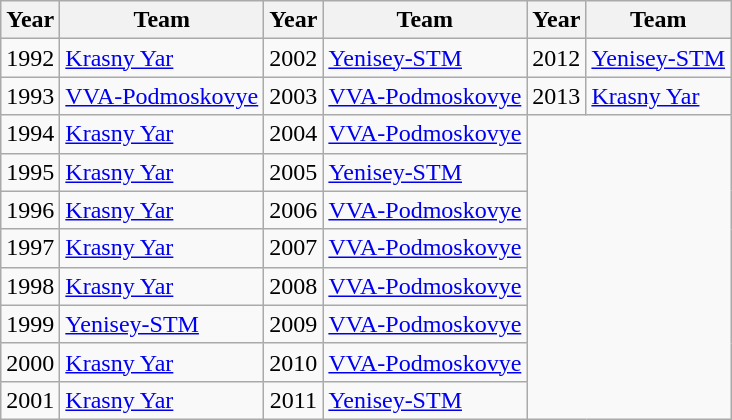<table class="wikitable" style="text-align:center">
<tr>
<th>Year</th>
<th>Team</th>
<th>Year</th>
<th>Team</th>
<th>Year</th>
<th>Team</th>
</tr>
<tr>
<td style="text-align:center;">1992</td>
<td style="text-align:left;"><a href='#'>Krasny Yar</a></td>
<td style="text-align:center;">2002</td>
<td style="text-align:left;"><a href='#'>Yenisey-STM</a></td>
<td style="text-align:center;">2012</td>
<td style="text-align:left;"><a href='#'>Yenisey-STM</a></td>
</tr>
<tr>
<td style="text-align:center;">1993</td>
<td style="text-align:left;"><a href='#'>VVA-Podmoskovye</a></td>
<td style="text-align:center;">2003</td>
<td style="text-align:left;"><a href='#'>VVA-Podmoskovye</a></td>
<td style="text-align:center;">2013</td>
<td style="text-align:left;"><a href='#'>Krasny Yar</a></td>
</tr>
<tr>
<td style="text-align:center;">1994</td>
<td style="text-align:left;"><a href='#'>Krasny Yar</a></td>
<td style="text-align:center;">2004</td>
<td style="text-align:left;"><a href='#'>VVA-Podmoskovye</a></td>
</tr>
<tr>
<td style="text-align:center;">1995</td>
<td style="text-align:left;"><a href='#'>Krasny Yar</a></td>
<td style="text-align:center;">2005</td>
<td style="text-align:left;"><a href='#'>Yenisey-STM</a></td>
</tr>
<tr>
<td style="text-align:center;">1996</td>
<td style="text-align:left;"><a href='#'>Krasny Yar</a></td>
<td style="text-align:center;">2006</td>
<td style="text-align:left;"><a href='#'>VVA-Podmoskovye</a></td>
</tr>
<tr>
<td style="text-align:center;">1997</td>
<td style="text-align:left;"><a href='#'>Krasny Yar</a></td>
<td style="text-align:center;">2007</td>
<td style="text-align:left;"><a href='#'>VVA-Podmoskovye</a></td>
</tr>
<tr>
<td style="text-align:center;">1998</td>
<td style="text-align:left;"><a href='#'>Krasny Yar</a></td>
<td style="text-align:center;">2008</td>
<td style="text-align:left;"><a href='#'>VVA-Podmoskovye</a></td>
</tr>
<tr>
<td style="text-align:center;">1999</td>
<td style="text-align:left;"><a href='#'>Yenisey-STM</a></td>
<td style="text-align:center;">2009</td>
<td style="text-align:left;"><a href='#'>VVA-Podmoskovye</a></td>
</tr>
<tr>
<td style="text-align:center;">2000</td>
<td style="text-align:left;"><a href='#'>Krasny Yar</a></td>
<td style="text-align:center;">2010</td>
<td style="text-align:left;"><a href='#'>VVA-Podmoskovye</a></td>
</tr>
<tr>
<td style="text-align:center;">2001</td>
<td style="text-align:left;"><a href='#'>Krasny Yar</a></td>
<td style="text-align:center;">2011</td>
<td style="text-align:left;"><a href='#'>Yenisey-STM</a></td>
</tr>
</table>
